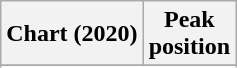<table class="wikitable sortable plainrowheaders" style="text-align:center">
<tr>
<th scope="col">Chart (2020)</th>
<th scope="col">Peak<br>position</th>
</tr>
<tr>
</tr>
<tr>
</tr>
<tr>
</tr>
</table>
